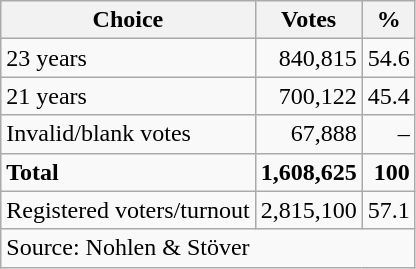<table class=wikitable style=text-align:right>
<tr>
<th>Choice</th>
<th>Votes</th>
<th>%</th>
</tr>
<tr>
<td align=left>23 years</td>
<td>840,815</td>
<td>54.6</td>
</tr>
<tr>
<td align=left>21 years</td>
<td>700,122</td>
<td>45.4</td>
</tr>
<tr>
<td align=left>Invalid/blank votes</td>
<td>67,888</td>
<td>–</td>
</tr>
<tr>
<td align=left><strong>Total</strong></td>
<td><strong>1,608,625</strong></td>
<td><strong>100</strong></td>
</tr>
<tr>
<td align=left>Registered voters/turnout</td>
<td>2,815,100</td>
<td>57.1</td>
</tr>
<tr>
<td align=left colspan=3>Source: Nohlen & Stöver</td>
</tr>
</table>
